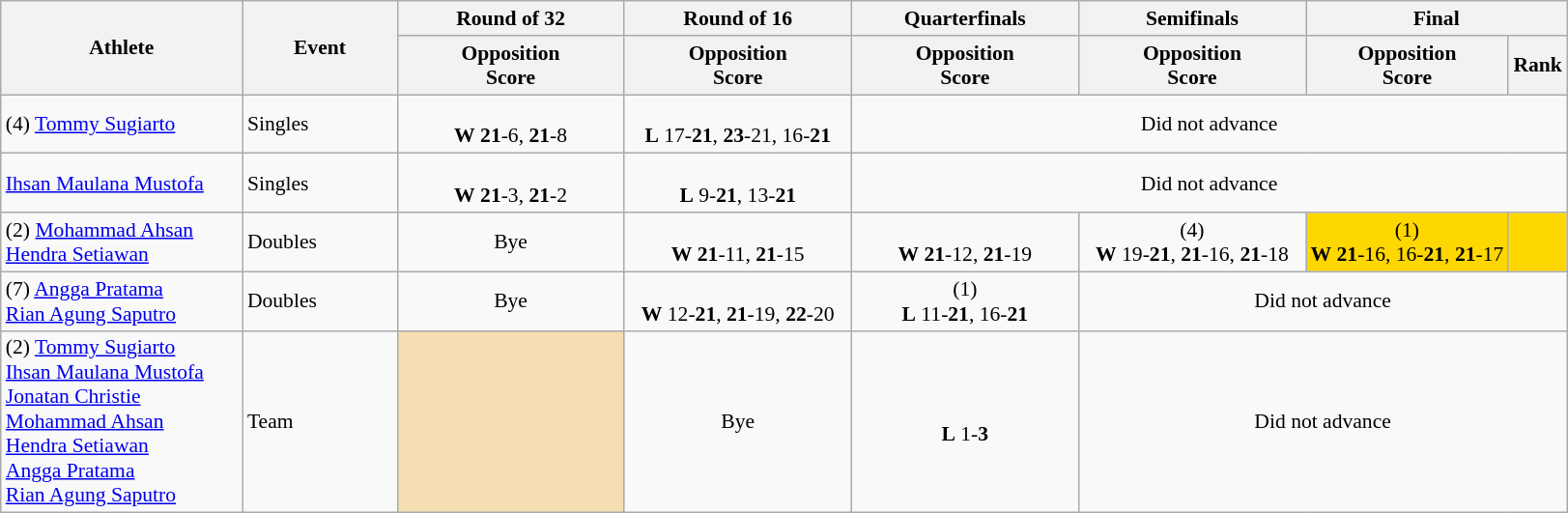<table class=wikitable style="font-size:90%; text-align:center">
<tr>
<th width="160" rowspan="2">Athlete</th>
<th width="100" rowspan="2">Event</th>
<th width="150">Round of 32</th>
<th width="150">Round of 16</th>
<th width="150">Quarterfinals</th>
<th width="150">Semifinals</th>
<th width="150" colspan="2">Final</th>
</tr>
<tr>
<th>Opposition<br>Score</th>
<th>Opposition<br>Score</th>
<th>Opposition<br>Score</th>
<th>Opposition<br>Score</th>
<th>Opposition<br>Score</th>
<th>Rank</th>
</tr>
<tr>
<td align=left>(4) <a href='#'>Tommy Sugiarto</a></td>
<td align=left>Singles</td>
<td> <br><strong>W</strong> <strong>21</strong>-6, <strong>21</strong>-8</td>
<td> <br><strong>L</strong> 17-<strong>21</strong>, <strong>23</strong>-21, 16-<strong>21</strong></td>
<td colspan="4" align="center">Did not advance</td>
</tr>
<tr>
<td align=left><a href='#'>Ihsan Maulana Mustofa</a></td>
<td align=left>Singles</td>
<td> <br><strong>W</strong> <strong>21</strong>-3, <strong>21</strong>-2</td>
<td> <br><strong>L</strong> 9-<strong>21</strong>, 13-<strong>21</strong></td>
<td colspan="4" align="center">Did not advance</td>
</tr>
<tr>
<td align=left>(2) <a href='#'>Mohammad Ahsan</a> <br> <a href='#'>Hendra Setiawan</a></td>
<td align=left>Doubles</td>
<td>Bye</td>
<td><br><strong>W</strong> <strong>21</strong>-11, <strong>21</strong>-15</td>
<td><br><strong>W</strong> <strong>21</strong>-12, <strong>21</strong>-19</td>
<td>(4) <br><strong>W</strong> 19-<strong>21</strong>, <strong>21</strong>-16, <strong>21</strong>-18</td>
<td bgcolor="gold">(1) <br><strong>W</strong> <strong>21</strong>-16, 16-<strong>21</strong>, <strong>21</strong>-17</td>
<td bgcolor="gold"></td>
</tr>
<tr>
<td align=left>(7) <a href='#'>Angga Pratama</a> <br> <a href='#'>Rian Agung Saputro</a></td>
<td align=left>Doubles</td>
<td>Bye</td>
<td><br><strong>W</strong> 12-<strong>21</strong>, <strong>21</strong>-19, <strong>22</strong>-20</td>
<td>(1) <br><strong>L</strong> 11-<strong>21</strong>, 16-<strong>21</strong></td>
<td colspan="3" align="center">Did not advance</td>
</tr>
<tr>
<td align=left>(2) <a href='#'>Tommy Sugiarto</a> <br> <a href='#'>Ihsan Maulana Mustofa</a> <br> <a href='#'>Jonatan Christie</a> <br> <a href='#'>Mohammad Ahsan</a> <br> <a href='#'>Hendra Setiawan</a> <br> <a href='#'>Angga Pratama</a> <br> <a href='#'>Rian Agung Saputro</a></td>
<td align=left>Team</td>
<td bgcolor=wheat></td>
<td>Bye</td>
<td> <br><strong>L</strong> 1-<strong>3</strong></td>
<td colspan="3" align="center">Did not advance</td>
</tr>
</table>
